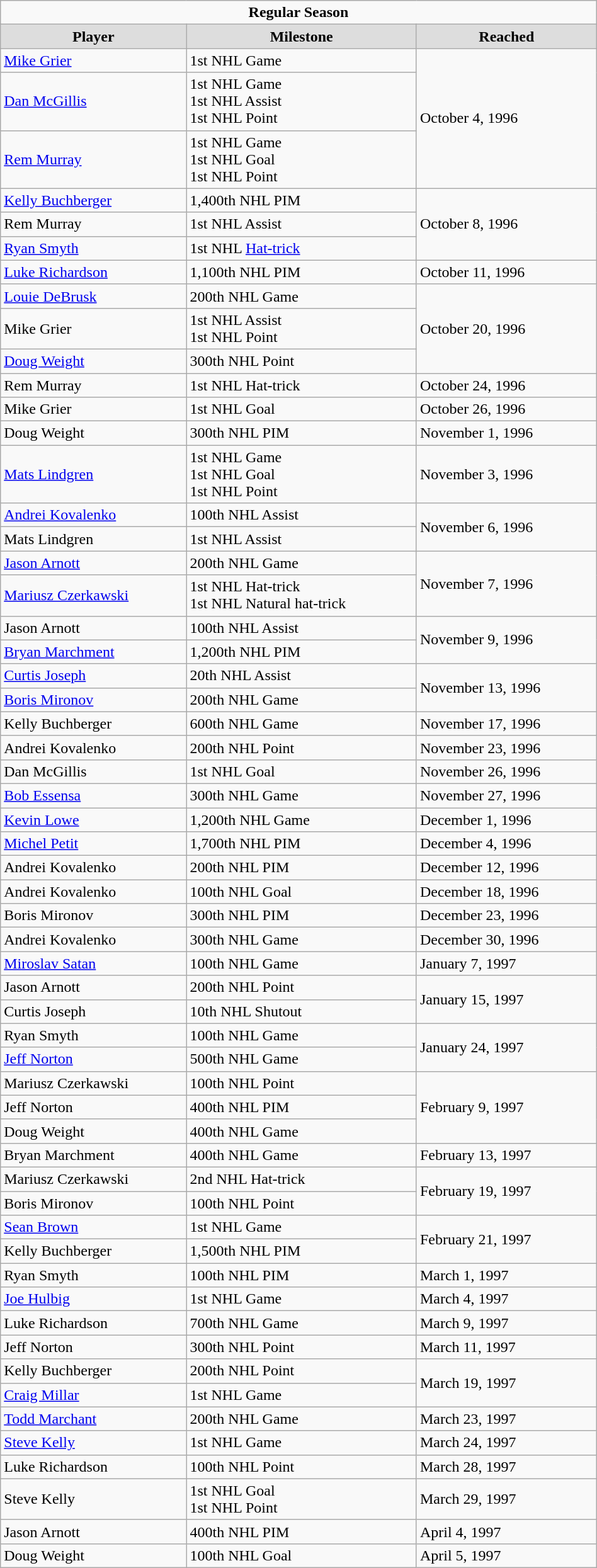<table class="wikitable" style="width:50%;">
<tr>
<td colspan="10" style="text-align:center;"><strong>Regular Season</strong></td>
</tr>
<tr style="text-align:center; background:#ddd;">
<td><strong>Player</strong></td>
<td><strong>Milestone</strong></td>
<td><strong>Reached</strong></td>
</tr>
<tr>
<td><a href='#'>Mike Grier</a></td>
<td>1st NHL Game</td>
<td rowspan="3">October 4, 1996</td>
</tr>
<tr>
<td><a href='#'>Dan McGillis</a></td>
<td>1st NHL Game<br>1st NHL Assist<br>1st NHL Point</td>
</tr>
<tr>
<td><a href='#'>Rem Murray</a></td>
<td>1st NHL Game<br>1st NHL Goal<br>1st NHL Point</td>
</tr>
<tr>
<td><a href='#'>Kelly Buchberger</a></td>
<td>1,400th NHL PIM</td>
<td rowspan="3">October 8, 1996</td>
</tr>
<tr>
<td>Rem Murray</td>
<td>1st NHL Assist</td>
</tr>
<tr>
<td><a href='#'>Ryan Smyth</a></td>
<td>1st NHL <a href='#'>Hat-trick</a></td>
</tr>
<tr>
<td><a href='#'>Luke Richardson</a></td>
<td>1,100th NHL PIM</td>
<td>October 11, 1996</td>
</tr>
<tr>
<td><a href='#'>Louie DeBrusk</a></td>
<td>200th NHL Game</td>
<td rowspan="3">October 20, 1996</td>
</tr>
<tr>
<td>Mike Grier</td>
<td>1st NHL Assist<br>1st NHL Point</td>
</tr>
<tr>
<td><a href='#'>Doug Weight</a></td>
<td>300th NHL Point</td>
</tr>
<tr>
<td>Rem Murray</td>
<td>1st NHL Hat-trick</td>
<td>October 24, 1996</td>
</tr>
<tr>
<td>Mike Grier</td>
<td>1st NHL Goal</td>
<td>October 26, 1996</td>
</tr>
<tr>
<td>Doug Weight</td>
<td>300th NHL PIM</td>
<td>November 1, 1996</td>
</tr>
<tr>
<td><a href='#'>Mats Lindgren</a></td>
<td>1st NHL Game<br>1st NHL Goal<br>1st NHL Point</td>
<td>November 3, 1996</td>
</tr>
<tr>
<td><a href='#'>Andrei Kovalenko</a></td>
<td>100th NHL Assist</td>
<td rowspan="2">November 6, 1996</td>
</tr>
<tr>
<td>Mats Lindgren</td>
<td>1st NHL Assist</td>
</tr>
<tr>
<td><a href='#'>Jason Arnott</a></td>
<td>200th NHL Game</td>
<td rowspan="2">November 7, 1996</td>
</tr>
<tr>
<td><a href='#'>Mariusz Czerkawski</a></td>
<td>1st NHL Hat-trick<br>1st NHL Natural hat-trick</td>
</tr>
<tr>
<td>Jason Arnott</td>
<td>100th NHL Assist</td>
<td rowspan="2">November 9, 1996</td>
</tr>
<tr>
<td><a href='#'>Bryan Marchment</a></td>
<td>1,200th NHL PIM</td>
</tr>
<tr>
<td><a href='#'>Curtis Joseph</a></td>
<td>20th NHL Assist</td>
<td rowspan="2">November 13, 1996</td>
</tr>
<tr>
<td><a href='#'>Boris Mironov</a></td>
<td>200th NHL Game</td>
</tr>
<tr>
<td>Kelly Buchberger</td>
<td>600th NHL Game</td>
<td>November 17, 1996</td>
</tr>
<tr>
<td>Andrei Kovalenko</td>
<td>200th NHL Point</td>
<td>November 23, 1996</td>
</tr>
<tr>
<td>Dan McGillis</td>
<td>1st NHL Goal</td>
<td>November 26, 1996</td>
</tr>
<tr>
<td><a href='#'>Bob Essensa</a></td>
<td>300th NHL Game</td>
<td>November 27, 1996</td>
</tr>
<tr>
<td><a href='#'>Kevin Lowe</a></td>
<td>1,200th NHL Game</td>
<td>December 1, 1996</td>
</tr>
<tr>
<td><a href='#'>Michel Petit</a></td>
<td>1,700th NHL PIM</td>
<td>December 4, 1996</td>
</tr>
<tr>
<td>Andrei Kovalenko</td>
<td>200th NHL PIM</td>
<td>December 12, 1996</td>
</tr>
<tr>
<td>Andrei Kovalenko</td>
<td>100th NHL Goal</td>
<td>December 18, 1996</td>
</tr>
<tr>
<td>Boris Mironov</td>
<td>300th NHL PIM</td>
<td>December 23, 1996</td>
</tr>
<tr>
<td>Andrei Kovalenko</td>
<td>300th NHL Game</td>
<td>December 30, 1996</td>
</tr>
<tr>
<td><a href='#'>Miroslav Satan</a></td>
<td>100th NHL Game</td>
<td>January 7, 1997</td>
</tr>
<tr>
<td>Jason Arnott</td>
<td>200th NHL Point</td>
<td rowspan="2">January 15, 1997</td>
</tr>
<tr>
<td>Curtis Joseph</td>
<td>10th NHL Shutout</td>
</tr>
<tr>
<td>Ryan Smyth</td>
<td>100th NHL Game</td>
<td rowspan="2">January 24, 1997</td>
</tr>
<tr>
<td><a href='#'>Jeff Norton</a></td>
<td>500th NHL Game</td>
</tr>
<tr>
<td>Mariusz Czerkawski</td>
<td>100th NHL Point</td>
<td rowspan="3">February 9, 1997</td>
</tr>
<tr>
<td>Jeff Norton</td>
<td>400th NHL PIM</td>
</tr>
<tr>
<td>Doug Weight</td>
<td>400th NHL Game</td>
</tr>
<tr>
<td>Bryan Marchment</td>
<td>400th NHL Game</td>
<td>February 13, 1997</td>
</tr>
<tr>
<td>Mariusz Czerkawski</td>
<td>2nd NHL Hat-trick</td>
<td rowspan="2">February 19, 1997</td>
</tr>
<tr>
<td>Boris Mironov</td>
<td>100th NHL Point</td>
</tr>
<tr>
<td><a href='#'>Sean Brown</a></td>
<td>1st NHL Game</td>
<td rowspan="2">February 21, 1997</td>
</tr>
<tr>
<td>Kelly Buchberger</td>
<td>1,500th NHL PIM</td>
</tr>
<tr>
<td>Ryan Smyth</td>
<td>100th NHL PIM</td>
<td>March 1, 1997</td>
</tr>
<tr>
<td><a href='#'>Joe Hulbig</a></td>
<td>1st NHL Game</td>
<td>March 4, 1997</td>
</tr>
<tr>
<td>Luke Richardson</td>
<td>700th NHL Game</td>
<td>March 9, 1997</td>
</tr>
<tr>
<td>Jeff Norton</td>
<td>300th NHL Point</td>
<td>March 11, 1997</td>
</tr>
<tr>
<td>Kelly Buchberger</td>
<td>200th NHL Point</td>
<td rowspan="2">March 19, 1997</td>
</tr>
<tr>
<td><a href='#'>Craig Millar</a></td>
<td>1st NHL Game</td>
</tr>
<tr>
<td><a href='#'>Todd Marchant</a></td>
<td>200th NHL Game</td>
<td>March 23, 1997</td>
</tr>
<tr>
<td><a href='#'>Steve Kelly</a></td>
<td>1st NHL Game</td>
<td>March 24, 1997</td>
</tr>
<tr>
<td>Luke Richardson</td>
<td>100th NHL Point</td>
<td>March 28, 1997</td>
</tr>
<tr>
<td>Steve Kelly</td>
<td>1st NHL Goal<br>1st NHL Point</td>
<td>March 29, 1997</td>
</tr>
<tr>
<td>Jason Arnott</td>
<td>400th NHL PIM</td>
<td>April 4, 1997</td>
</tr>
<tr>
<td>Doug Weight</td>
<td>100th NHL Goal</td>
<td>April 5, 1997</td>
</tr>
</table>
